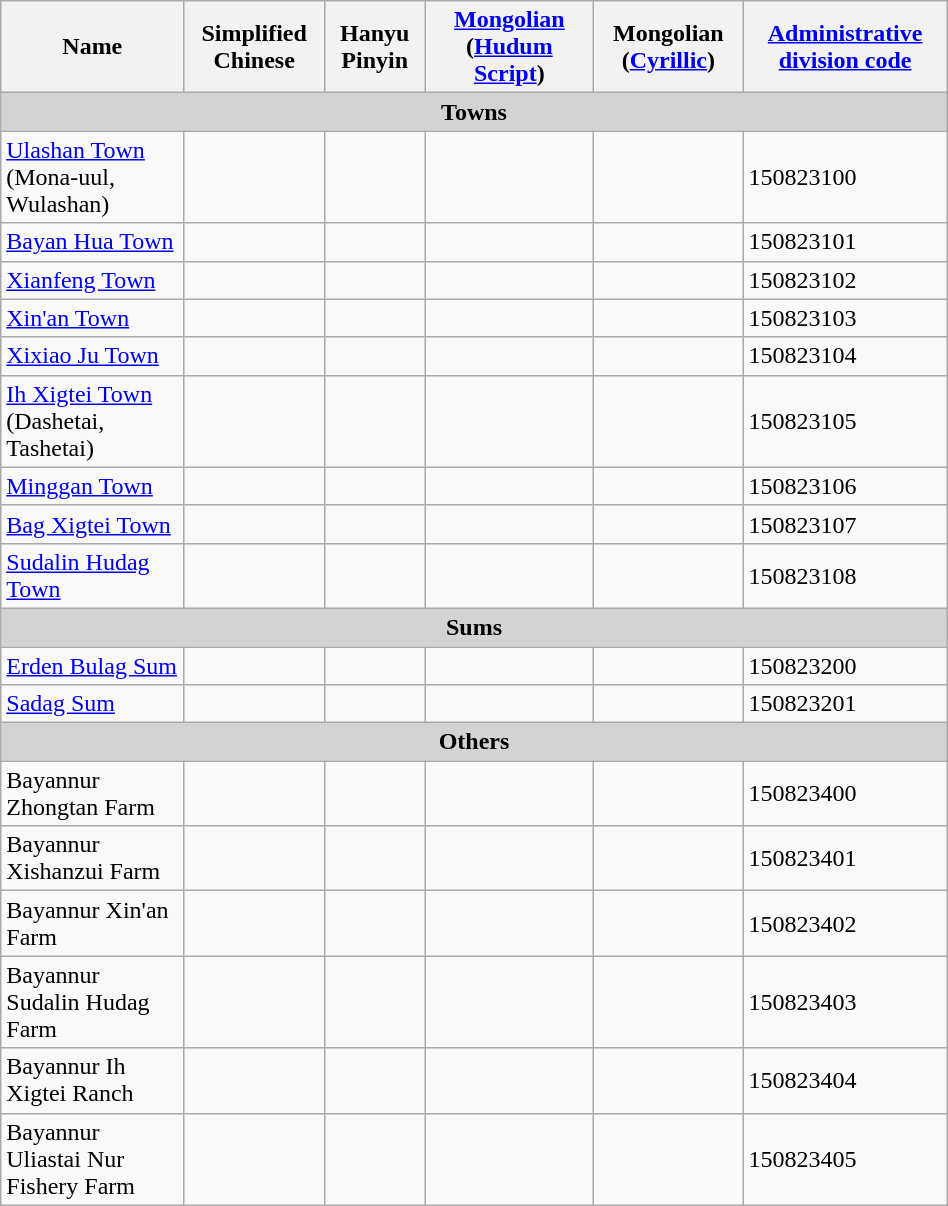<table class="wikitable" align="center" style="width:50%; border="1">
<tr>
<th>Name</th>
<th>Simplified Chinese</th>
<th>Hanyu Pinyin</th>
<th><a href='#'>Mongolian</a> (<a href='#'>Hudum Script</a>)</th>
<th>Mongolian (<a href='#'>Cyrillic</a>)</th>
<th><a href='#'>Administrative division code</a></th>
</tr>
<tr>
<td colspan="6"  style="text-align:center; background:#d3d3d3;"><strong>Towns</strong></td>
</tr>
<tr --------->
<td><a href='#'>Ulashan Town</a><br>(Mona-uul, Wulashan)</td>
<td></td>
<td></td>
<td></td>
<td></td>
<td>150823100</td>
</tr>
<tr>
<td><a href='#'>Bayan Hua Town</a></td>
<td></td>
<td></td>
<td></td>
<td></td>
<td>150823101</td>
</tr>
<tr>
<td><a href='#'>Xianfeng Town</a></td>
<td></td>
<td></td>
<td></td>
<td></td>
<td>150823102</td>
</tr>
<tr>
<td><a href='#'>Xin'an Town</a></td>
<td></td>
<td></td>
<td></td>
<td></td>
<td>150823103</td>
</tr>
<tr>
<td><a href='#'>Xixiao Ju Town</a></td>
<td></td>
<td></td>
<td></td>
<td></td>
<td>150823104</td>
</tr>
<tr>
<td><a href='#'>Ih Xigtei Town</a><br>(Dashetai, Tashetai)</td>
<td></td>
<td></td>
<td></td>
<td></td>
<td>150823105</td>
</tr>
<tr>
<td><a href='#'>Minggan Town</a></td>
<td></td>
<td></td>
<td></td>
<td></td>
<td>150823106</td>
</tr>
<tr>
<td><a href='#'>Bag Xigtei Town</a></td>
<td></td>
<td></td>
<td></td>
<td></td>
<td>150823107</td>
</tr>
<tr>
<td><a href='#'>Sudalin Hudag Town</a></td>
<td></td>
<td></td>
<td></td>
<td></td>
<td>150823108</td>
</tr>
<tr>
<td colspan="6"  style="text-align:center; background:#d3d3d3;"><strong>Sums</strong></td>
</tr>
<tr --------->
<td><a href='#'>Erden Bulag Sum</a></td>
<td></td>
<td></td>
<td></td>
<td></td>
<td>150823200</td>
</tr>
<tr>
<td><a href='#'>Sadag Sum</a></td>
<td></td>
<td></td>
<td></td>
<td></td>
<td>150823201</td>
</tr>
<tr>
<td colspan="6"  style="text-align:center; background:#d3d3d3;"><strong>Others</strong></td>
</tr>
<tr --------->
<td>Bayannur Zhongtan Farm</td>
<td></td>
<td></td>
<td></td>
<td></td>
<td>150823400</td>
</tr>
<tr>
<td>Bayannur Xishanzui Farm</td>
<td></td>
<td></td>
<td></td>
<td></td>
<td>150823401</td>
</tr>
<tr>
<td>Bayannur Xin'an Farm</td>
<td></td>
<td></td>
<td></td>
<td></td>
<td>150823402</td>
</tr>
<tr>
<td>Bayannur Sudalin Hudag Farm</td>
<td></td>
<td></td>
<td></td>
<td></td>
<td>150823403</td>
</tr>
<tr>
<td>Bayannur Ih Xigtei Ranch</td>
<td></td>
<td></td>
<td></td>
<td></td>
<td>150823404</td>
</tr>
<tr>
<td>Bayannur Uliastai Nur Fishery Farm</td>
<td></td>
<td></td>
<td></td>
<td></td>
<td>150823405</td>
</tr>
</table>
